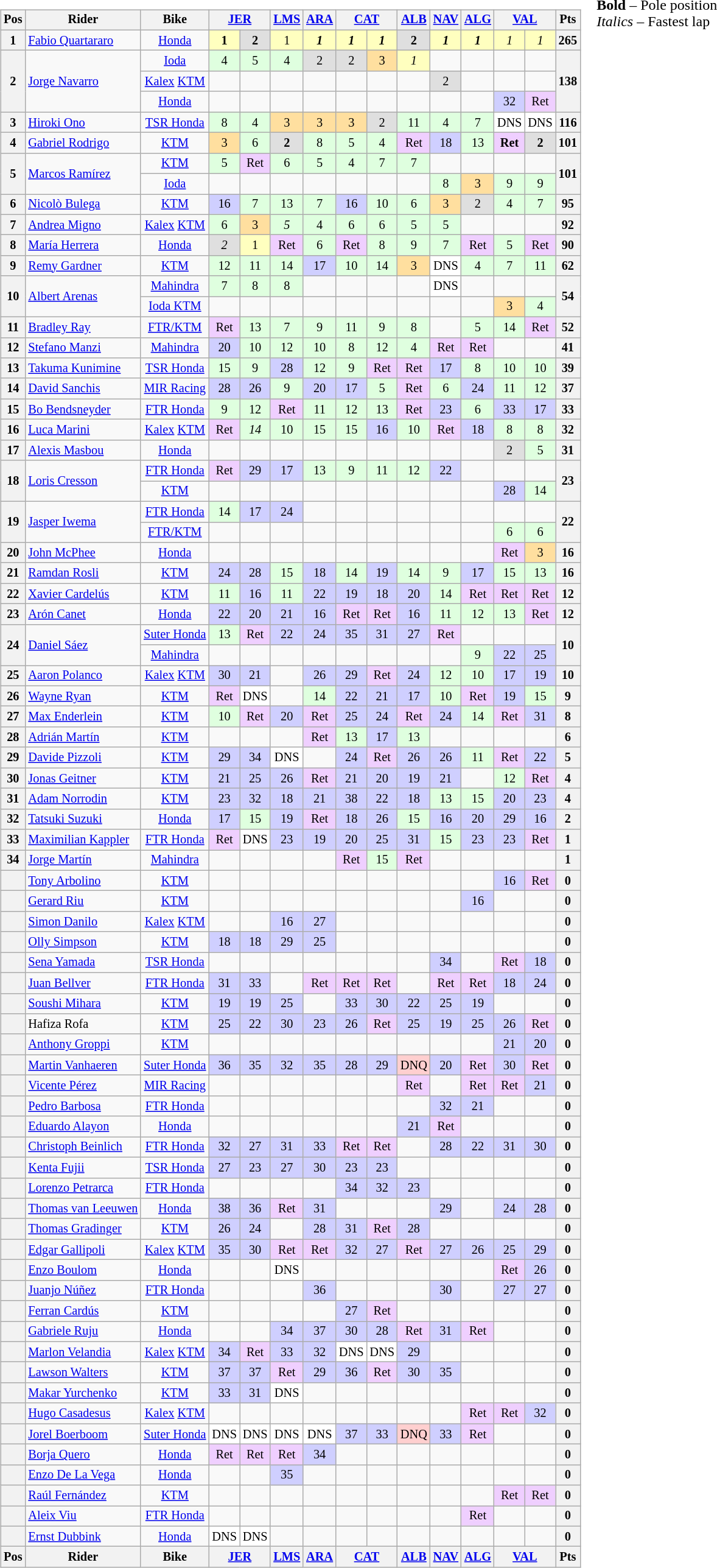<table>
<tr>
<td><br><table class="wikitable" style="font-size:85%; text-align:center">
<tr valign="top">
<th valign="middle">Pos</th>
<th valign="middle">Rider</th>
<th valign="middle">Bike</th>
<th colspan=2><a href='#'>JER</a><br></th>
<th><a href='#'>LMS</a><br></th>
<th><a href='#'>ARA</a><br></th>
<th colspan=2><a href='#'>CAT</a><br></th>
<th><a href='#'>ALB</a><br></th>
<th><a href='#'>NAV</a><br></th>
<th><a href='#'>ALG</a><br></th>
<th colspan=2><a href='#'>VAL</a><br></th>
<th valign="middle">Pts</th>
</tr>
<tr>
<th>1</th>
<td align=left> <a href='#'>Fabio Quartararo</a></td>
<td><a href='#'>Honda</a></td>
<td style="background:#ffffbf;"><strong>1</strong></td>
<td style="background:#dfdfdf;"><strong>2</strong></td>
<td style="background:#ffffbf;">1</td>
<td style="background:#ffffbf;"><strong><em>1</em></strong></td>
<td style="background:#ffffbf;"><strong><em>1</em></strong></td>
<td style="background:#ffffbf;"><strong><em>1</em></strong></td>
<td style="background:#dfdfdf;"><strong>2</strong></td>
<td style="background:#ffffbf;"><strong><em>1</em></strong></td>
<td style="background:#ffffbf;"><strong><em>1</em></strong></td>
<td style="background:#ffffbf;"><em>1</em></td>
<td style="background:#ffffbf;"><em>1</em></td>
<th>265</th>
</tr>
<tr>
<th rowspan=3>2</th>
<td rowspan=3 align=left> <a href='#'>Jorge Navarro</a></td>
<td><a href='#'>Ioda</a></td>
<td style="background:#dfffdf;">4</td>
<td style="background:#dfffdf;">5</td>
<td style="background:#dfffdf;">4</td>
<td style="background:#dfdfdf;">2</td>
<td style="background:#dfdfdf;">2</td>
<td style="background:#ffdf9f;">3</td>
<td style="background:#ffffbf;"><em>1</em></td>
<td></td>
<td></td>
<td></td>
<td></td>
<th rowspan=3>138</th>
</tr>
<tr>
<td><a href='#'>Kalex</a> <a href='#'>KTM</a></td>
<td></td>
<td></td>
<td></td>
<td></td>
<td></td>
<td></td>
<td></td>
<td style="background:#dfdfdf;">2</td>
<td></td>
<td></td>
<td></td>
</tr>
<tr>
<td><a href='#'>Honda</a></td>
<td></td>
<td></td>
<td></td>
<td></td>
<td></td>
<td></td>
<td></td>
<td></td>
<td></td>
<td style="background:#cfcfff;">32</td>
<td style="background:#efcfff;">Ret</td>
</tr>
<tr>
<th>3</th>
<td align=left> <a href='#'>Hiroki Ono</a></td>
<td><a href='#'>TSR Honda</a></td>
<td style="background:#dfffdf;">8</td>
<td style="background:#dfffdf;">4</td>
<td style="background:#ffdf9f;">3</td>
<td style="background:#ffdf9f;">3</td>
<td style="background:#ffdf9f;">3</td>
<td style="background:#dfdfdf;">2</td>
<td style="background:#dfffdf;">11</td>
<td style="background:#dfffdf;">4</td>
<td style="background:#dfffdf;">7</td>
<td style="background:#ffffff;">DNS</td>
<td style="background:#ffffff;">DNS</td>
<th>116</th>
</tr>
<tr>
<th>4</th>
<td align=left> <a href='#'>Gabriel Rodrigo</a></td>
<td><a href='#'>KTM</a></td>
<td style="background:#ffdf9f;">3</td>
<td style="background:#dfffdf;">6</td>
<td style="background:#dfdfdf;"><strong>2</strong></td>
<td style="background:#dfffdf;">8</td>
<td style="background:#dfffdf;">5</td>
<td style="background:#dfffdf;">4</td>
<td style="background:#efcfff;">Ret</td>
<td style="background:#cfcfff;">18</td>
<td style="background:#dfffdf;">13</td>
<td style="background:#efcfff;"><strong>Ret</strong></td>
<td style="background:#dfdfdf;"><strong>2</strong></td>
<th>101</th>
</tr>
<tr>
<th rowspan=2>5</th>
<td rowspan=2 align=left> <a href='#'>Marcos Ramírez</a></td>
<td><a href='#'>KTM</a></td>
<td style="background:#dfffdf;">5</td>
<td style="background:#efcfff;">Ret</td>
<td style="background:#dfffdf;">6</td>
<td style="background:#dfffdf;">5</td>
<td style="background:#dfffdf;">4</td>
<td style="background:#dfffdf;">7</td>
<td style="background:#dfffdf;">7</td>
<td></td>
<td></td>
<td></td>
<td></td>
<th rowspan=2>101</th>
</tr>
<tr>
<td><a href='#'>Ioda</a></td>
<td></td>
<td></td>
<td></td>
<td></td>
<td></td>
<td></td>
<td></td>
<td style="background:#dfffdf;">8</td>
<td style="background:#ffdf9f;">3</td>
<td style="background:#dfffdf;">9</td>
<td style="background:#dfffdf;">9</td>
</tr>
<tr>
<th>6</th>
<td align=left> <a href='#'>Nicolò Bulega</a></td>
<td><a href='#'>KTM</a></td>
<td style="background:#cfcfff;">16</td>
<td style="background:#dfffdf;">7</td>
<td style="background:#dfffdf;">13</td>
<td style="background:#dfffdf;">7</td>
<td style="background:#cfcfff;">16</td>
<td style="background:#dfffdf;">10</td>
<td style="background:#dfffdf;">6</td>
<td style="background:#ffdf9f;">3</td>
<td style="background:#dfdfdf;">2</td>
<td style="background:#dfffdf;">4</td>
<td style="background:#dfffdf;">7</td>
<th>95</th>
</tr>
<tr>
<th>7</th>
<td align=left> <a href='#'>Andrea Migno</a></td>
<td><a href='#'>Kalex</a> <a href='#'>KTM</a></td>
<td style="background:#dfffdf;">6</td>
<td style="background:#ffdf9f;">3</td>
<td style="background:#dfffdf;"><em>5</em></td>
<td style="background:#dfffdf;">4</td>
<td style="background:#dfffdf;">6</td>
<td style="background:#dfffdf;">6</td>
<td style="background:#ddffdf;">5</td>
<td style="background:#ddffdf;">5</td>
<td></td>
<td></td>
<td></td>
<th>92</th>
</tr>
<tr>
<th>8</th>
<td align=left> <a href='#'>María Herrera</a></td>
<td><a href='#'>Honda</a></td>
<td style="background:#dfdfdf;"><em>2</em></td>
<td style="background:#ffffbf;">1</td>
<td style="background:#efcfff;">Ret</td>
<td style="background:#dfffdf;">6</td>
<td style="background:#efcfff;">Ret</td>
<td style="background:#dfffdf;">8</td>
<td style="background:#dfffdf;">9</td>
<td style="background:#dfffdf;">7</td>
<td style="background:#efcfff;">Ret</td>
<td style="background:#dfffdf;">5</td>
<td style="background:#efcfff;">Ret</td>
<th>90</th>
</tr>
<tr>
<th>9</th>
<td align=left> <a href='#'>Remy Gardner</a></td>
<td><a href='#'>KTM</a></td>
<td style="background:#dfffdf;">12</td>
<td style="background:#dfffdf;">11</td>
<td style="background:#dfffdf;">14</td>
<td style="background:#cfcfff;">17</td>
<td style="background:#dfffdf;">10</td>
<td style="background:#dfffdf;">14</td>
<td style="background:#ffdf9f;">3</td>
<td style="background:#ffffff;">DNS</td>
<td style="background:#dfffdf;">4</td>
<td style="background:#dfffdf;">7</td>
<td style="background:#dfffdf;">11</td>
<th>62</th>
</tr>
<tr>
<th rowspan=2>10</th>
<td rowspan=2 align=left> <a href='#'>Albert Arenas</a></td>
<td><a href='#'>Mahindra</a></td>
<td style="background:#dfffdf;">7</td>
<td style="background:#dfffdf;">8</td>
<td style="background:#dfffdf;">8</td>
<td></td>
<td></td>
<td></td>
<td></td>
<td style="background:#ffffff;">DNS</td>
<td></td>
<td></td>
<td></td>
<th rowspan=2>54</th>
</tr>
<tr>
<td><a href='#'>Ioda KTM</a></td>
<td></td>
<td></td>
<td></td>
<td></td>
<td></td>
<td></td>
<td></td>
<td></td>
<td></td>
<td style="background:#ffdf9f;">3</td>
<td style="background:#dfffdf;">4</td>
</tr>
<tr>
<th>11</th>
<td align=left> <a href='#'>Bradley Ray</a></td>
<td><a href='#'>FTR/KTM</a></td>
<td style="background:#efcfff;">Ret</td>
<td style="background:#dfffdf;">13</td>
<td style="background:#dfffdf;">7</td>
<td style="background:#dfffdf;">9</td>
<td style="background:#dfffdf;">11</td>
<td style="background:#dfffdf;">9</td>
<td style="background:#dfffdf;">8</td>
<td></td>
<td style="background:#dfffdf;">5</td>
<td style="background:#dfffdf;">14</td>
<td style="background:#efcfff;">Ret</td>
<th>52</th>
</tr>
<tr>
<th>12</th>
<td align=left> <a href='#'>Stefano Manzi</a></td>
<td><a href='#'>Mahindra</a></td>
<td style="background:#cfcfff;">20</td>
<td style="background:#dfffdf;">10</td>
<td style="background:#dfffdf;">12</td>
<td style="background:#dfffdf;">10</td>
<td style="background:#dfffdf;">8</td>
<td style="background:#dfffdf;">12</td>
<td style="background:#dfffdf;">4</td>
<td style="background:#efcfff;">Ret</td>
<td style="background:#efcfff;">Ret</td>
<td></td>
<td></td>
<th>41</th>
</tr>
<tr>
<th>13</th>
<td align=left> <a href='#'>Takuma Kunimine</a></td>
<td><a href='#'>TSR Honda</a></td>
<td style="background:#dfffdf;">15</td>
<td style="background:#dfffdf;">9</td>
<td style="background:#cfcfff;">28</td>
<td style="background:#dfffdf;">12</td>
<td style="background:#dfffdf;">9</td>
<td style="background:#efcfff;">Ret</td>
<td style="background:#efcfff;">Ret</td>
<td style="background:#cfcfff;">17</td>
<td style="background:#dfffdf;">8</td>
<td style="background:#dfffdf;">10</td>
<td style="background:#dfffdf;">10</td>
<th>39</th>
</tr>
<tr>
<th>14</th>
<td align=left> <a href='#'>David Sanchis</a></td>
<td><a href='#'>MIR Racing</a></td>
<td style="background:#cfcfff;">28</td>
<td style="background:#cfcfff;">26</td>
<td style="background:#dfffdf;">9</td>
<td style="background:#cfcfff;">20</td>
<td style="background:#cfcfff;">17</td>
<td style="background:#dfffdf;">5</td>
<td style="background:#efcfff;">Ret</td>
<td style="background:#dfffdf;">6</td>
<td style="background:#cfcfff;">24</td>
<td style="background:#dfffdf;">11</td>
<td style="background:#dfffdf;">12</td>
<th>37</th>
</tr>
<tr>
<th>15</th>
<td align=left> <a href='#'>Bo Bendsneyder</a></td>
<td><a href='#'>FTR Honda</a></td>
<td style="background:#dfffdf;">9</td>
<td style="background:#dfffdf;">12</td>
<td style="background:#efcfff;">Ret</td>
<td style="background:#dfffdf;">11</td>
<td style="background:#dfffdf;">12</td>
<td style="background:#dfffdf;">13</td>
<td style="background:#efcfff;">Ret</td>
<td style="background:#cfcfff;">23</td>
<td style="background:#dfffdf;">6</td>
<td style="background:#cfcfff;">33</td>
<td style="background:#cfcfff;">17</td>
<th>33</th>
</tr>
<tr>
<th>16</th>
<td align=left> <a href='#'>Luca Marini</a></td>
<td><a href='#'>Kalex</a> <a href='#'>KTM</a></td>
<td style="background:#efcfff;">Ret</td>
<td style="background:#dfffdf;"><em>14</em></td>
<td style="background:#dfffdf;">10</td>
<td style="background:#dfffdf;">15</td>
<td style="background:#dfffdf;">15</td>
<td style="background:#cfcfff;">16</td>
<td style="background:#dfffdf;">10</td>
<td style="background:#efcfff;">Ret</td>
<td style="background:#cfcfff;">18</td>
<td style="background:#dfffdf;">8</td>
<td style="background:#dfffdf;">8</td>
<th>32</th>
</tr>
<tr>
<th>17</th>
<td align=left> <a href='#'>Alexis Masbou</a></td>
<td><a href='#'>Honda</a></td>
<td></td>
<td></td>
<td></td>
<td></td>
<td></td>
<td></td>
<td></td>
<td></td>
<td></td>
<td style="background:#dfdfdf;">2</td>
<td style="background:#dfffdf;">5</td>
<th>31</th>
</tr>
<tr>
<th rowspan=2>18</th>
<td rowspan=2 align=left> <a href='#'>Loris Cresson</a></td>
<td><a href='#'>FTR Honda</a></td>
<td style="background:#efcfff;">Ret</td>
<td style="background:#cfcfff;">29</td>
<td style="background:#cfcfff;">17</td>
<td style="background:#dfffdf;">13</td>
<td style="background:#dfffdf;">9</td>
<td style="background:#dfffdf;">11</td>
<td style="background:#dfffdf;">12</td>
<td style="background:#cfcfff;">22</td>
<td></td>
<td></td>
<td></td>
<th rowspan=2>23</th>
</tr>
<tr>
<td><a href='#'>KTM</a></td>
<td></td>
<td></td>
<td></td>
<td></td>
<td></td>
<td></td>
<td></td>
<td></td>
<td></td>
<td style="background:#cfcfff;">28</td>
<td style="background:#dfffdf;">14</td>
</tr>
<tr>
<th rowspan=2>19</th>
<td rowspan=2 align=left> <a href='#'>Jasper Iwema</a></td>
<td><a href='#'>FTR Honda</a></td>
<td style="background:#dfffdf;">14</td>
<td style="background:#cfcfff;">17</td>
<td style="background:#cfcfff;">24</td>
<td></td>
<td></td>
<td></td>
<td></td>
<td></td>
<td></td>
<td></td>
<td></td>
<th rowspan=2>22</th>
</tr>
<tr>
<td><a href='#'>FTR/KTM</a></td>
<td></td>
<td></td>
<td></td>
<td></td>
<td></td>
<td></td>
<td></td>
<td></td>
<td></td>
<td style="background:#dfffdf;">6</td>
<td style="background:#dfffdf;">6</td>
</tr>
<tr>
<th>20</th>
<td align=left> <a href='#'>John McPhee</a></td>
<td><a href='#'>Honda</a></td>
<td></td>
<td></td>
<td></td>
<td></td>
<td></td>
<td></td>
<td></td>
<td></td>
<td></td>
<td style="background:#efcfff;">Ret</td>
<td style="background:#ffdf9f;">3</td>
<th>16</th>
</tr>
<tr>
<th>21</th>
<td align=left> <a href='#'>Ramdan Rosli</a></td>
<td><a href='#'>KTM</a></td>
<td style="background:#cfcfff;">24</td>
<td style="background:#cfcfff;">28</td>
<td style="background:#dfffdf;">15</td>
<td style="background:#cfcfff;">18</td>
<td style="background:#dfffdf;">14</td>
<td style="background:#cfcfff;">19</td>
<td style="background:#dfffdf;">14</td>
<td style="background:#dfffdf;">9</td>
<td style="background:#cfcfff;">17</td>
<td style="background:#dfffdf;">15</td>
<td style="background:#dfffdf;">13</td>
<th>16</th>
</tr>
<tr>
<th>22</th>
<td align=left> <a href='#'>Xavier Cardelús</a></td>
<td><a href='#'>KTM</a></td>
<td style="background:#dfffdf;">11</td>
<td style="background:#cfcfff;">16</td>
<td style="background:#dfffdf;">11</td>
<td style="background:#cfcfff;">22</td>
<td style="background:#cfcfff;">19</td>
<td style="background:#cfcfff;">18</td>
<td style="background:#cfcfff;">20</td>
<td style="background:#dfffdf;">14</td>
<td style="background:#efcfff;">Ret</td>
<td style="background:#efcfff;">Ret</td>
<td style="background:#efcfff;">Ret</td>
<th>12</th>
</tr>
<tr>
<th>23</th>
<td align=left> <a href='#'>Arón Canet</a></td>
<td><a href='#'>Honda</a></td>
<td style="background:#cfcfff;">22</td>
<td style="background:#cfcfff;">20</td>
<td style="background:#cfcfff;">21</td>
<td style="background:#cfcfff;">16</td>
<td style="background:#efcfff;">Ret</td>
<td style="background:#efcfff;">Ret</td>
<td style="background:#cfcfff;">16</td>
<td style="background:#dfffdf;">11</td>
<td style="background:#dfffdf;">12</td>
<td style="background:#dfffdf;">13</td>
<td style="background:#efcfff;">Ret</td>
<th>12</th>
</tr>
<tr>
<th rowspan=2>24</th>
<td rowspan=2 align=left> <a href='#'>Daniel Sáez</a></td>
<td><a href='#'>Suter Honda</a></td>
<td style="background:#dfffdf;">13</td>
<td style="background:#efcfff;">Ret</td>
<td style="background:#cfcfff;">22</td>
<td style="background:#cfcfff;">24</td>
<td style="background:#cfcfff;">35</td>
<td style="background:#cfcfff;">31</td>
<td style="background:#cfcfff;">27</td>
<td style="background:#efcfff;">Ret</td>
<td></td>
<td></td>
<td></td>
<th rowspan=2>10</th>
</tr>
<tr>
<td><a href='#'>Mahindra</a></td>
<td></td>
<td></td>
<td></td>
<td></td>
<td></td>
<td></td>
<td></td>
<td></td>
<td style="background:#dfffdf;">9</td>
<td style="background:#cfcfff;">22</td>
<td style="background:#cfcfff;">25</td>
</tr>
<tr>
<th>25</th>
<td align=left> <a href='#'>Aaron Polanco</a></td>
<td><a href='#'>Kalex</a> <a href='#'>KTM</a></td>
<td style="background:#cfcfff;">30</td>
<td style="background:#cfcfff;">21</td>
<td></td>
<td style="background:#cfcfff;">26</td>
<td style="background:#cfcfff;">29</td>
<td style="background:#efcfff;">Ret</td>
<td style="background:#cfcfff;">24</td>
<td style="background:#dfffdf;">12</td>
<td style="background:#dfffdf;">10</td>
<td style="background:#cfcfff;">17</td>
<td style="background:#cfcfff;">19</td>
<th>10</th>
</tr>
<tr>
<th>26</th>
<td align=left> <a href='#'>Wayne Ryan</a></td>
<td><a href='#'>KTM</a></td>
<td style="background:#efcfff;">Ret</td>
<td style="background:#ffffff;">DNS</td>
<td></td>
<td style="background:#dfffdf;">14</td>
<td style="background:#cfcfff;">22</td>
<td style="background:#cfcfff;">21</td>
<td style="background:#cfcfff;">17</td>
<td style="background:#dfffdf;">10</td>
<td style="background:#efcfff;">Ret</td>
<td style="background:#cfcfff;">19</td>
<td style="background:#dfffdf;">15</td>
<th>9</th>
</tr>
<tr>
<th>27</th>
<td align=left> <a href='#'>Max Enderlein</a></td>
<td><a href='#'>KTM</a></td>
<td style="background:#dfffdf;">10</td>
<td style="background:#efcfff;">Ret</td>
<td style="background:#cfcfff;">20</td>
<td style="background:#efcfff;">Ret</td>
<td style="background:#cfcfff;">25</td>
<td style="background:#cfcfff;">24</td>
<td style="background:#efcfff;">Ret</td>
<td style="background:#cfcfff;">24</td>
<td style="background:#dfffdf;">14</td>
<td style="background:#efcfff;">Ret</td>
<td style="background:#cfcfff;">31</td>
<th>8</th>
</tr>
<tr>
<th>28</th>
<td align=left> <a href='#'>Adrián Martín</a></td>
<td><a href='#'>KTM</a></td>
<td></td>
<td></td>
<td></td>
<td style="background:#efcfff;">Ret</td>
<td style="background:#dfffdf;">13</td>
<td style="background:#cfcfff;">17</td>
<td style="background:#dfffdf;">13</td>
<td></td>
<td></td>
<td></td>
<td></td>
<th>6</th>
</tr>
<tr>
<th>29</th>
<td align=left> <a href='#'>Davide Pizzoli</a></td>
<td><a href='#'>KTM</a></td>
<td style="background:#cfcfff;">29</td>
<td style="background:#cfcfff;">34</td>
<td style="background:#ffffff;">DNS</td>
<td></td>
<td style="background:#cfcfff;">24</td>
<td style="background:#efcfff;">Ret</td>
<td style="background:#cfcfff;">26</td>
<td style="background:#cfcfff;">26</td>
<td style="background:#dfffdf;">11</td>
<td style="background:#efcfff;">Ret</td>
<td style="background:#cfcfff;">22</td>
<th>5</th>
</tr>
<tr>
<th>30</th>
<td align=left> <a href='#'>Jonas Geitner</a></td>
<td><a href='#'>KTM</a></td>
<td style="background:#cfcfff;">21</td>
<td style="background:#cfcfff;">25</td>
<td style="background:#cfcfff;">26</td>
<td style="background:#efcfff;">Ret</td>
<td style="background:#cfcfff;">21</td>
<td style="background:#cfcfff;">20</td>
<td style="background:#cfcfff;">19</td>
<td style="background:#cfcfff;">21</td>
<td></td>
<td style="background:#dfffdf;">12</td>
<td style="background:#efcfff;">Ret</td>
<th>4</th>
</tr>
<tr>
<th>31</th>
<td align=left> <a href='#'>Adam Norrodin</a></td>
<td><a href='#'>KTM</a></td>
<td style="background:#cfcfff;">23</td>
<td style="background:#cfcfff;">32</td>
<td style="background:#cfcfff;">18</td>
<td style="background:#cfcfff;">21</td>
<td style="background:#cfcfff;">38</td>
<td style="background:#cfcfff;">22</td>
<td style="background:#cfcfff;">18</td>
<td style="background:#dfffdf;">13</td>
<td style="background:#dfffdf;">15</td>
<td style="background:#cfcfff;">20</td>
<td style="background:#cfcfff;">23</td>
<th>4</th>
</tr>
<tr>
<th>32</th>
<td align=left> <a href='#'>Tatsuki Suzuki</a></td>
<td><a href='#'>Honda</a></td>
<td style="background:#cfcfff;">17</td>
<td style="background:#dfffdf;">15</td>
<td style="background:#cfcfff;">19</td>
<td style="background:#efcfff;">Ret</td>
<td style="background:#cfcfff;">18</td>
<td style="background:#cfcfff;">26</td>
<td style="background:#dfffdf;">15</td>
<td style="background:#cfcfff;">16</td>
<td style="background:#cfcfff;">20</td>
<td style="background:#cfcfff;">29</td>
<td style="background:#cfcfff;">16</td>
<th>2</th>
</tr>
<tr>
<th>33</th>
<td align=left> <a href='#'>Maximilian Kappler</a></td>
<td><a href='#'>FTR Honda</a></td>
<td style="background:#efcfff;">Ret</td>
<td style="background:#ffffff;">DNS</td>
<td style="background:#cfcfff;">23</td>
<td style="background:#cfcfff;">19</td>
<td style="background:#cfcfff;">20</td>
<td style="background:#cfcfff;">25</td>
<td style="background:#cfcfff;">31</td>
<td style="background:#dfffdf;">15</td>
<td style="background:#cfcfff;">23</td>
<td style="background:#cfcfff;">23</td>
<td style="background:#efcfff;">Ret</td>
<th>1</th>
</tr>
<tr>
<th>34</th>
<td align=left> <a href='#'>Jorge Martín</a></td>
<td><a href='#'>Mahindra</a></td>
<td></td>
<td></td>
<td></td>
<td></td>
<td style="background:#efcfff;">Ret</td>
<td style="background:#dfffdf;">15</td>
<td style="background:#efcfff;">Ret</td>
<td></td>
<td></td>
<td></td>
<td></td>
<th>1</th>
</tr>
<tr>
<th></th>
<td align=left> <a href='#'>Tony Arbolino</a></td>
<td><a href='#'>KTM</a></td>
<td></td>
<td></td>
<td></td>
<td></td>
<td></td>
<td></td>
<td></td>
<td></td>
<td></td>
<td style="background:#cfcfff;">16</td>
<td style="background:#efcfff;">Ret</td>
<th>0</th>
</tr>
<tr>
<th></th>
<td align=left> <a href='#'>Gerard Riu</a></td>
<td><a href='#'>KTM</a></td>
<td></td>
<td></td>
<td></td>
<td></td>
<td></td>
<td></td>
<td></td>
<td></td>
<td style="background:#cfcfff;">16</td>
<td></td>
<td></td>
<th>0</th>
</tr>
<tr>
<th></th>
<td align=left> <a href='#'>Simon Danilo</a></td>
<td><a href='#'>Kalex</a> <a href='#'>KTM</a></td>
<td></td>
<td></td>
<td style="background:#cfcfff;">16</td>
<td style="background:#cfcfff;">27</td>
<td></td>
<td></td>
<td></td>
<td></td>
<td></td>
<td></td>
<td></td>
<th>0</th>
</tr>
<tr>
<th></th>
<td align=left> <a href='#'>Olly Simpson</a></td>
<td><a href='#'>KTM</a></td>
<td style="background:#cfcfff;">18</td>
<td style="background:#cfcfff;">18</td>
<td style="background:#cfcfff;">29</td>
<td style="background:#cfcfff;">25</td>
<td></td>
<td></td>
<td></td>
<td></td>
<td></td>
<td></td>
<td></td>
<th>0</th>
</tr>
<tr>
<th></th>
<td align=left> <a href='#'>Sena Yamada</a></td>
<td><a href='#'>TSR Honda</a></td>
<td></td>
<td></td>
<td></td>
<td></td>
<td></td>
<td></td>
<td></td>
<td style="background:#cfcfff;">34</td>
<td></td>
<td style="background:#efcfff;">Ret</td>
<td style="background:#cfcfff;">18</td>
<th>0</th>
</tr>
<tr>
<th></th>
<td align=left> <a href='#'>Juan Bellver</a></td>
<td><a href='#'>FTR Honda</a></td>
<td style="background:#cfcfff;">31</td>
<td style="background:#cfcfff;">33</td>
<td></td>
<td style="background:#efcfff;">Ret</td>
<td style="background:#efcfff;">Ret</td>
<td style="background:#efcfff;">Ret</td>
<td></td>
<td style="background:#efcfff;">Ret</td>
<td style="background:#efcfff;">Ret</td>
<td style="background:#cfcfff;">18</td>
<td style="background:#cfcfff;">24</td>
<th>0</th>
</tr>
<tr>
<th></th>
<td align=left> <a href='#'>Soushi Mihara</a></td>
<td><a href='#'>KTM</a></td>
<td style="background:#cfcfff;">19</td>
<td style="background:#cfcfff;">19</td>
<td style="background:#cfcfff;">25</td>
<td></td>
<td style="background:#cfcfff;">33</td>
<td style="background:#cfcfff;">30</td>
<td style="background:#cfcfff;">22</td>
<td style="background:#cfcfff;">25</td>
<td style="background:#cfcfff;">19</td>
<td></td>
<td></td>
<th>0</th>
</tr>
<tr>
<th></th>
<td align=left> Hafiza Rofa</td>
<td><a href='#'>KTM</a></td>
<td style="background:#cfcfff;">25</td>
<td style="background:#cfcfff;">22</td>
<td style="background:#cfcfff;">30</td>
<td style="background:#cfcfff;">23</td>
<td style="background:#cfcfff;">26</td>
<td style="background:#efcfff;">Ret</td>
<td style="background:#cfcfff;">25</td>
<td style="background:#cfcfff;">19</td>
<td style="background:#cfcfff;">25</td>
<td style="background:#cfcfff;">26</td>
<td style="background:#efcfff;">Ret</td>
<th>0</th>
</tr>
<tr>
<th></th>
<td align=left> <a href='#'>Anthony Groppi</a></td>
<td><a href='#'>KTM</a></td>
<td></td>
<td></td>
<td></td>
<td></td>
<td></td>
<td></td>
<td></td>
<td></td>
<td></td>
<td style="background:#cfcfff;">21</td>
<td style="background:#cfcfff;">20</td>
<th>0</th>
</tr>
<tr>
<th></th>
<td align=left> <a href='#'>Martin Vanhaeren</a></td>
<td><a href='#'>Suter Honda</a></td>
<td style="background:#cfcfff;">36</td>
<td style="background:#cfcfff;">35</td>
<td style="background:#cfcfff;">32</td>
<td style="background:#cfcfff;">35</td>
<td style="background:#cfcfff;">28</td>
<td style="background:#cfcfff;">29</td>
<td style="background:#ffcfcf;">DNQ</td>
<td style="background:#cfcfff;">20</td>
<td style="background:#efcfff;">Ret</td>
<td style="background:#cfcfff;">30</td>
<td style="background:#efcfff;">Ret</td>
<th>0</th>
</tr>
<tr>
<th></th>
<td align=left> <a href='#'>Vicente Pérez</a></td>
<td><a href='#'>MIR Racing</a></td>
<td></td>
<td></td>
<td></td>
<td></td>
<td></td>
<td></td>
<td style="background:#efcfff;">Ret</td>
<td></td>
<td style="background:#efcfff;">Ret</td>
<td style="background:#efcfff;">Ret</td>
<td style="background:#cfcfff;">21</td>
<th>0</th>
</tr>
<tr>
<th></th>
<td align=left> <a href='#'>Pedro Barbosa</a></td>
<td><a href='#'>FTR Honda</a></td>
<td></td>
<td></td>
<td></td>
<td></td>
<td></td>
<td></td>
<td></td>
<td style="background:#cfcfff;">32</td>
<td style="background:#cfcfff;">21</td>
<td></td>
<td></td>
<th>0</th>
</tr>
<tr>
<th></th>
<td align=left> <a href='#'>Eduardo Alayon</a></td>
<td><a href='#'>Honda</a></td>
<td></td>
<td></td>
<td></td>
<td></td>
<td></td>
<td></td>
<td style="background:#cfcfff;">21</td>
<td style="background:#efcfff;">Ret</td>
<td></td>
<td></td>
<td></td>
<th>0</th>
</tr>
<tr>
<th></th>
<td align=left> <a href='#'>Christoph Beinlich</a></td>
<td><a href='#'>FTR Honda</a></td>
<td style="background:#cfcfff;">32</td>
<td style="background:#cfcfff;">27</td>
<td style="background:#cfcfff;">31</td>
<td style="background:#cfcfff;">33</td>
<td style="background:#efcfff;">Ret</td>
<td style="background:#efcfff;">Ret</td>
<td></td>
<td style="background:#cfcfff;">28</td>
<td style="background:#cfcfff;">22</td>
<td style="background:#cfcfff;">31</td>
<td style="background:#cfcfff;">30</td>
<th>0</th>
</tr>
<tr>
<th></th>
<td align=left> <a href='#'>Kenta Fujii</a></td>
<td><a href='#'>TSR Honda</a></td>
<td style="background:#cfcfff;">27</td>
<td style="background:#cfcfff;">23</td>
<td style="background:#cfcfff;">27</td>
<td style="background:#cfcfff;">30</td>
<td style="background:#cfcfff;">23</td>
<td style="background:#cfcfff;">23</td>
<td></td>
<td></td>
<td></td>
<td></td>
<td></td>
<th>0</th>
</tr>
<tr>
<th></th>
<td align=left> <a href='#'>Lorenzo Petrarca</a></td>
<td><a href='#'>FTR Honda</a></td>
<td></td>
<td></td>
<td></td>
<td></td>
<td style="background:#cfcfff;">34</td>
<td style="background:#cfcfff;">32</td>
<td style="background:#cfcfff;">23</td>
<td></td>
<td></td>
<td></td>
<td></td>
<th>0</th>
</tr>
<tr>
<th></th>
<td align=left> <a href='#'>Thomas van Leeuwen</a></td>
<td><a href='#'>Honda</a></td>
<td style="background:#cfcfff;">38</td>
<td style="background:#cfcfff;">36</td>
<td style="background:#efcfff;">Ret</td>
<td style="background:#cfcfff;">31</td>
<td></td>
<td></td>
<td></td>
<td style="background:#cfcfff;">29</td>
<td></td>
<td style="background:#cfcfff;">24</td>
<td style="background:#cfcfff;">28</td>
<th>0</th>
</tr>
<tr>
<th></th>
<td align=left> <a href='#'>Thomas Gradinger</a></td>
<td><a href='#'>KTM</a></td>
<td style="background:#cfcfff;">26</td>
<td style="background:#cfcfff;">24</td>
<td></td>
<td style="background:#cfcfff;">28</td>
<td style="background:#cfcfff;">31</td>
<td style="background:#efcfff;">Ret</td>
<td style="background:#cfcfff;">28</td>
<td></td>
<td></td>
<td></td>
<td></td>
<th>0</th>
</tr>
<tr>
<th></th>
<td align=left> <a href='#'>Edgar Gallipoli</a></td>
<td><a href='#'>Kalex</a> <a href='#'>KTM</a></td>
<td style="background:#cfcfff;">35</td>
<td style="background:#cfcfff;">30</td>
<td style="background:#efcfff;">Ret</td>
<td style="background:#efcfff;">Ret</td>
<td style="background:#cfcfff;">32</td>
<td style="background:#cfcfff;">27</td>
<td style="background:#efcfff;">Ret</td>
<td style="background:#cfcfff;">27</td>
<td style="background:#cfcfff;">26</td>
<td style="background:#cfcfff;">25</td>
<td style="background:#cfcfff;">29</td>
<th>0</th>
</tr>
<tr>
<th></th>
<td align=left> <a href='#'>Enzo Boulom</a></td>
<td><a href='#'>Honda</a></td>
<td></td>
<td></td>
<td style="background:#ffffff;">DNS</td>
<td></td>
<td></td>
<td></td>
<td></td>
<td></td>
<td></td>
<td style="background:#efcfff;">Ret</td>
<td style="background:#cfcfff;">26</td>
<th>0</th>
</tr>
<tr>
<th></th>
<td align=left> <a href='#'>Juanjo Núñez</a></td>
<td><a href='#'>FTR Honda</a></td>
<td></td>
<td></td>
<td></td>
<td style="background:#cfcfff;">36</td>
<td></td>
<td></td>
<td></td>
<td style="background:#cfcfff;">30</td>
<td></td>
<td style="background:#cfcfff;">27</td>
<td style="background:#cfcfff;">27</td>
<th>0</th>
</tr>
<tr>
<th></th>
<td align=left> <a href='#'>Ferran Cardús</a></td>
<td><a href='#'>KTM</a></td>
<td></td>
<td></td>
<td></td>
<td></td>
<td style="background:#cfcfff;">27</td>
<td style="background:#efcfff;">Ret</td>
<td></td>
<td></td>
<td></td>
<td></td>
<td></td>
<th>0</th>
</tr>
<tr>
<th></th>
<td align=left> <a href='#'>Gabriele Ruju</a></td>
<td><a href='#'>Honda</a></td>
<td></td>
<td></td>
<td style="background:#cfcfff;">34</td>
<td style="background:#cfcfff;">37</td>
<td style="background:#cfcfff;">30</td>
<td style="background:#cfcfff;">28</td>
<td style="background:#efcfff;">Ret</td>
<td style="background:#cfcfff;">31</td>
<td style="background:#efcfff;">Ret</td>
<td></td>
<td></td>
<th>0</th>
</tr>
<tr>
<th></th>
<td align=left> <a href='#'>Marlon Velandia</a></td>
<td><a href='#'>Kalex</a> <a href='#'>KTM</a></td>
<td style="background:#cfcfff;">34</td>
<td style="background:#efcfff;">Ret</td>
<td style="background:#cfcfff;">33</td>
<td style="background:#cfcfff;">32</td>
<td style="background:#ffffff;">DNS</td>
<td style="background:#ffffff;">DNS</td>
<td style="background:#cfcfff;">29</td>
<td></td>
<td></td>
<td></td>
<td></td>
<th>0</th>
</tr>
<tr>
<th></th>
<td align=left> <a href='#'>Lawson Walters</a></td>
<td><a href='#'>KTM</a></td>
<td style="background:#cfcfff;">37</td>
<td style="background:#cfcfff;">37</td>
<td style="background:#efcfff;">Ret</td>
<td style="background:#cfcfff;">29</td>
<td style="background:#cfcfff;">36</td>
<td style="background:#efcfff;">Ret</td>
<td style="background:#cfcfff;">30</td>
<td style="background:#cfcfff;">35</td>
<td></td>
<td></td>
<td></td>
<th>0</th>
</tr>
<tr>
<th></th>
<td align=left> <a href='#'>Makar Yurchenko</a></td>
<td><a href='#'>KTM</a></td>
<td style="background:#cfcfff;">33</td>
<td style="background:#cfcfff;">31</td>
<td style="background:#ffffff;">DNS</td>
<td></td>
<td></td>
<td></td>
<td></td>
<td></td>
<td></td>
<td></td>
<td></td>
<th>0</th>
</tr>
<tr>
<th></th>
<td align=left> <a href='#'>Hugo Casadesus</a></td>
<td><a href='#'>Kalex</a> <a href='#'>KTM</a></td>
<td></td>
<td></td>
<td></td>
<td></td>
<td></td>
<td></td>
<td></td>
<td></td>
<td style="background:#efcfff;">Ret</td>
<td style="background:#efcfff;">Ret</td>
<td style="background:#cfcfff;">32</td>
<th>0</th>
</tr>
<tr>
<th></th>
<td align=left> <a href='#'>Jorel Boerboom</a></td>
<td><a href='#'>Suter Honda</a></td>
<td style="background:#ffffff;">DNS</td>
<td style="background:#ffffff;">DNS</td>
<td style="background:#ffffff;">DNS</td>
<td style="background:#ffffff;">DNS</td>
<td style="background:#cfcfff;">37</td>
<td style="background:#cfcfff;">33</td>
<td style="background:#ffcfcf;">DNQ</td>
<td style="background:#cfcfff;">33</td>
<td style="background:#efcfff;">Ret</td>
<td></td>
<td></td>
<th>0</th>
</tr>
<tr>
<th></th>
<td align=left> <a href='#'>Borja Quero</a></td>
<td><a href='#'>Honda</a></td>
<td style="background:#efcfff;">Ret</td>
<td style="background:#efcfff;">Ret</td>
<td style="background:#efcfff;">Ret</td>
<td style="background:#cfcfff;">34</td>
<td></td>
<td></td>
<td></td>
<td></td>
<td></td>
<td></td>
<td></td>
<th>0</th>
</tr>
<tr>
<th></th>
<td align=left> <a href='#'>Enzo De La Vega</a></td>
<td><a href='#'>Honda</a></td>
<td></td>
<td></td>
<td style="background:#cfcfff;">35</td>
<td></td>
<td></td>
<td></td>
<td></td>
<td></td>
<td></td>
<td></td>
<td></td>
<th>0</th>
</tr>
<tr>
<th></th>
<td align=left> <a href='#'>Raúl Fernández</a></td>
<td><a href='#'>KTM</a></td>
<td></td>
<td></td>
<td></td>
<td></td>
<td></td>
<td></td>
<td></td>
<td></td>
<td></td>
<td style="background:#efcfff;">Ret</td>
<td style="background:#efcfff;">Ret</td>
<th>0</th>
</tr>
<tr>
<th></th>
<td align=left> <a href='#'>Aleix Viu</a></td>
<td><a href='#'>FTR Honda</a></td>
<td></td>
<td></td>
<td></td>
<td></td>
<td></td>
<td></td>
<td></td>
<td></td>
<td style="background:#efcfff;">Ret</td>
<td></td>
<td></td>
<th>0</th>
</tr>
<tr>
<th></th>
<td align=left> <a href='#'>Ernst Dubbink</a></td>
<td><a href='#'>Honda</a></td>
<td style="background:#ffffff;">DNS</td>
<td style="background:#ffffff;">DNS</td>
<td></td>
<td></td>
<td></td>
<td></td>
<td></td>
<td></td>
<td></td>
<td></td>
<td></td>
<th>0</th>
</tr>
<tr>
<th valign="middle">Pos</th>
<th valign="middle">Rider</th>
<th valign="middle">Bike</th>
<th colspan=2><a href='#'>JER</a><br></th>
<th><a href='#'>LMS</a><br></th>
<th><a href='#'>ARA</a> <br></th>
<th colspan=2><a href='#'>CAT</a><br></th>
<th><a href='#'>ALB</a><br></th>
<th><a href='#'>NAV</a><br></th>
<th><a href='#'>ALG</a><br></th>
<th colspan=2><a href='#'>VAL</a><br></th>
<th valign="middle">Pts</th>
</tr>
</table>
</td>
<td valign="top"><br>
<span><strong>Bold</strong> – Pole position<br><em>Italics</em> – Fastest lap</span></td>
</tr>
</table>
